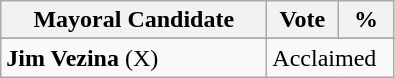<table class="wikitable">
<tr>
<th bgcolor="#DDDDFF" width="170px">Mayoral Candidate</th>
<th bgcolor="#DDDDFF" width="40px">Vote</th>
<th bgcolor="#DDDDFF" width="30px">%</th>
</tr>
<tr {| class="wikitable">
</tr>
<tr>
<td><strong>Jim Vezina</strong> (X)</td>
<td colspan="2">Acclaimed</td>
</tr>
</table>
